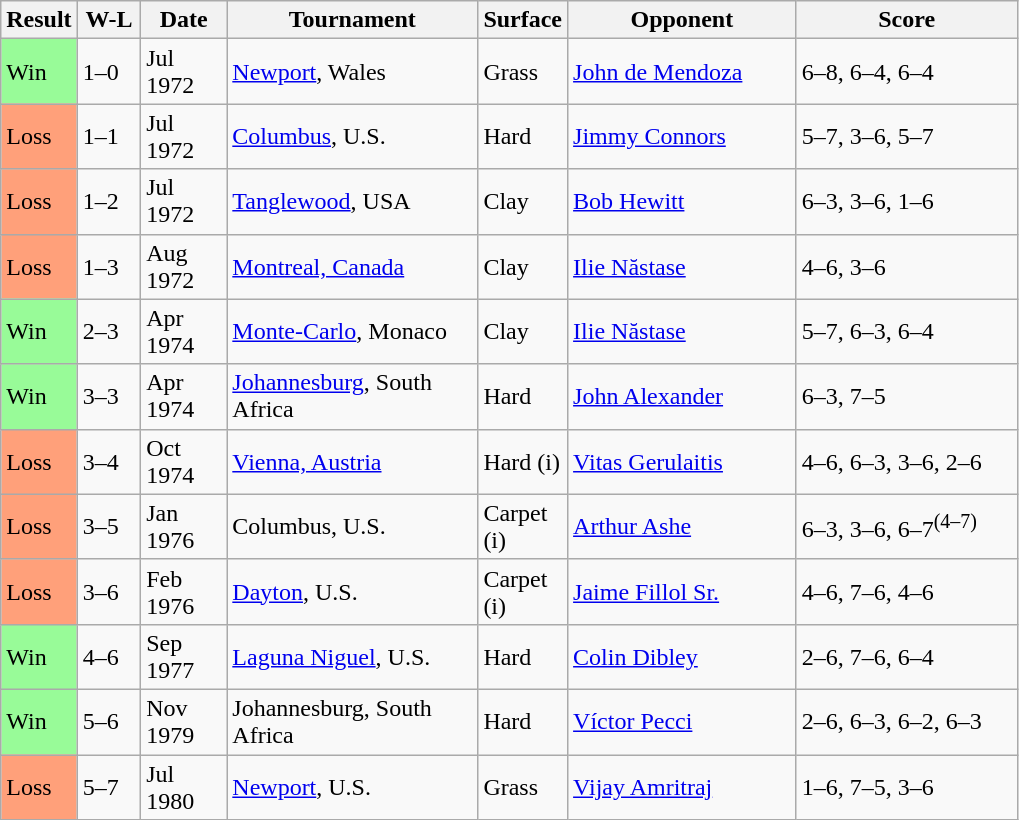<table class="sortable wikitable">
<tr>
<th>Result</th>
<th style="width:35px" class="unsortable">W-L</th>
<th style="width:50px">Date</th>
<th style="width:160px">Tournament</th>
<th style="width:50px">Surface</th>
<th style="width:145px">Opponent</th>
<th style="width:140px" class="unsortable">Score</th>
</tr>
<tr>
<td style="background:#98fb98;">Win</td>
<td>1–0</td>
<td>Jul 1972</td>
<td><a href='#'>Newport</a>, Wales</td>
<td>Grass</td>
<td> <a href='#'>John de Mendoza</a></td>
<td>6–8, 6–4, 6–4</td>
</tr>
<tr>
<td style="background:#ffa07a;">Loss</td>
<td>1–1</td>
<td>Jul 1972</td>
<td><a href='#'>Columbus</a>, U.S.</td>
<td>Hard</td>
<td> <a href='#'>Jimmy Connors</a></td>
<td>5–7, 3–6, 5–7</td>
</tr>
<tr>
<td style="background:#ffa07a;">Loss</td>
<td>1–2</td>
<td>Jul 1972</td>
<td><a href='#'>Tanglewood</a>, USA</td>
<td>Clay</td>
<td> <a href='#'>Bob Hewitt</a></td>
<td>6–3, 3–6, 1–6</td>
</tr>
<tr>
<td style="background:#ffa07a;">Loss</td>
<td>1–3</td>
<td>Aug 1972</td>
<td><a href='#'>Montreal, Canada</a></td>
<td>Clay</td>
<td> <a href='#'>Ilie Năstase</a></td>
<td>4–6, 3–6</td>
</tr>
<tr>
<td style="background:#98fb98;">Win</td>
<td>2–3</td>
<td>Apr 1974</td>
<td><a href='#'>Monte-Carlo</a>, Monaco</td>
<td>Clay</td>
<td> <a href='#'>Ilie Năstase</a></td>
<td>5–7, 6–3, 6–4</td>
</tr>
<tr>
<td style="background:#98fb98;">Win</td>
<td>3–3</td>
<td>Apr 1974</td>
<td><a href='#'>Johannesburg</a>, South Africa</td>
<td>Hard</td>
<td> <a href='#'>John Alexander</a></td>
<td>6–3, 7–5</td>
</tr>
<tr>
<td style="background:#ffa07a;">Loss</td>
<td>3–4</td>
<td>Oct 1974</td>
<td><a href='#'>Vienna, Austria</a></td>
<td>Hard (i)</td>
<td> <a href='#'>Vitas Gerulaitis</a></td>
<td>4–6, 6–3, 3–6, 2–6</td>
</tr>
<tr>
<td style="background:#ffa07a;">Loss</td>
<td>3–5</td>
<td>Jan 1976</td>
<td>Columbus, U.S.</td>
<td>Carpet (i)</td>
<td> <a href='#'>Arthur Ashe</a></td>
<td>6–3, 3–6, 6–7<sup>(4–7)</sup></td>
</tr>
<tr>
<td style="background:#ffa07a;">Loss</td>
<td>3–6</td>
<td>Feb 1976</td>
<td><a href='#'>Dayton</a>, U.S.</td>
<td>Carpet (i)</td>
<td> <a href='#'>Jaime Fillol Sr.</a></td>
<td>4–6, 7–6, 4–6</td>
</tr>
<tr>
<td style="background:#98fb98;">Win</td>
<td>4–6</td>
<td>Sep 1977</td>
<td><a href='#'>Laguna Niguel</a>, U.S.</td>
<td>Hard</td>
<td> <a href='#'>Colin Dibley</a></td>
<td>2–6, 7–6, 6–4</td>
</tr>
<tr>
<td style="background:#98fb98;">Win</td>
<td>5–6</td>
<td>Nov 1979</td>
<td>Johannesburg, South Africa</td>
<td>Hard</td>
<td> <a href='#'>Víctor Pecci</a></td>
<td>2–6, 6–3, 6–2, 6–3</td>
</tr>
<tr>
<td style="background:#ffa07a;">Loss</td>
<td>5–7</td>
<td>Jul 1980</td>
<td><a href='#'>Newport</a>, U.S.</td>
<td>Grass</td>
<td> <a href='#'>Vijay Amritraj</a></td>
<td>1–6, 7–5, 3–6</td>
</tr>
</table>
